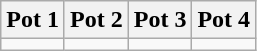<table class="wikitable">
<tr>
<th width=25%>Pot 1</th>
<th width=25%>Pot 2</th>
<th width=25%>Pot 3</th>
<th width=25%>Pot 4</th>
</tr>
<tr style="vertical-align:top">
<td></td>
<td></td>
<td></td>
<td></td>
</tr>
</table>
